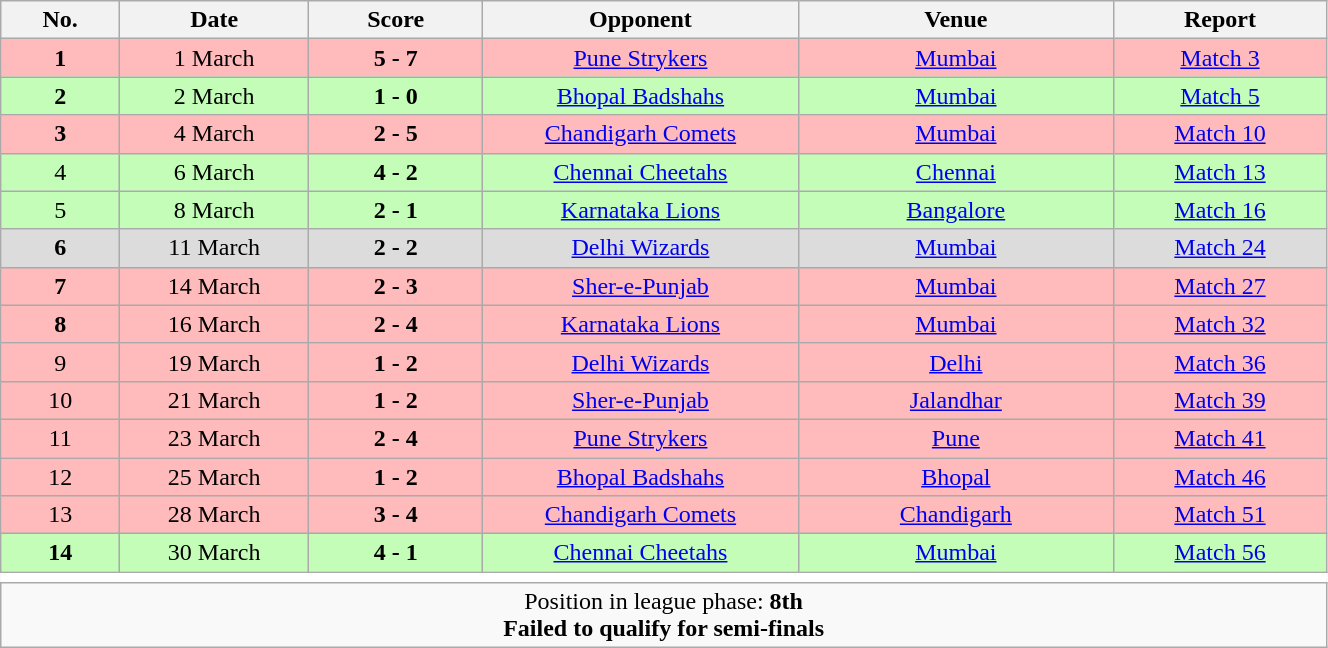<table class=wikitable style="width:70%; text-align:center; border:none">
<tr>
<th width=10>No.</th>
<th width=15>Date</th>
<th width=25>Score</th>
<th width=35>Opponent</th>
<th width=15>Venue</th>
<th width=15>Report</th>
</tr>
<tr style="background:#fbb;">
<td><strong>1</strong></td>
<td>1 March</td>
<td><strong>5 - 7</strong></td>
<td><a href='#'>Pune Strykers</a></td>
<td><a href='#'>Mumbai</a></td>
<td><a href='#'>Match 3</a></td>
</tr>
<tr style="background:#c3fdb8;">
<td><strong>2</strong></td>
<td>2 March</td>
<td><strong>1 - 0</strong></td>
<td><a href='#'>Bhopal Badshahs</a></td>
<td><a href='#'>Mumbai</a></td>
<td><a href='#'>Match 5</a></td>
</tr>
<tr style="background:#fbb;">
<td><strong>3</strong></td>
<td>4 March</td>
<td><strong>2 - 5</strong></td>
<td><a href='#'>Chandigarh Comets</a></td>
<td><a href='#'>Mumbai</a></td>
<td><a href='#'>Match 10</a></td>
</tr>
<tr style="background:#c3fdb8;">
<td>4</td>
<td>6 March</td>
<td><strong>4 - 2</strong></td>
<td><a href='#'>Chennai Cheetahs</a></td>
<td><a href='#'>Chennai</a></td>
<td><a href='#'>Match 13</a></td>
</tr>
<tr style="background:#c3fdb8;">
<td>5</td>
<td>8 March</td>
<td><strong>2 - 1</strong></td>
<td><a href='#'>Karnataka Lions</a></td>
<td><a href='#'>Bangalore</a></td>
<td><a href='#'>Match 16</a></td>
</tr>
<tr style="background:#dcdcdc;">
<td><strong>6</strong></td>
<td>11 March</td>
<td><strong>2 - 2</strong></td>
<td><a href='#'>Delhi Wizards</a></td>
<td><a href='#'>Mumbai</a></td>
<td><a href='#'>Match 24</a></td>
</tr>
<tr style="background:#fbb;">
<td><strong>7</strong></td>
<td>14 March</td>
<td><strong>2 - 3</strong></td>
<td><a href='#'>Sher-e-Punjab</a></td>
<td><a href='#'>Mumbai</a></td>
<td><a href='#'>Match 27</a></td>
</tr>
<tr style="background:#fbb;">
<td><strong>8</strong></td>
<td>16 March</td>
<td><strong>2 - 4</strong></td>
<td><a href='#'>Karnataka Lions</a></td>
<td><a href='#'>Mumbai</a></td>
<td><a href='#'>Match 32</a></td>
</tr>
<tr style="background:#fbb;">
<td>9</td>
<td>19 March</td>
<td><strong>1 - 2</strong></td>
<td><a href='#'>Delhi Wizards</a></td>
<td><a href='#'>Delhi</a></td>
<td><a href='#'>Match 36</a></td>
</tr>
<tr style="background:#fbb;">
<td>10</td>
<td>21 March</td>
<td><strong>1 - 2</strong></td>
<td><a href='#'>Sher-e-Punjab</a></td>
<td><a href='#'>Jalandhar</a></td>
<td><a href='#'>Match 39</a></td>
</tr>
<tr style="background:#fbb;">
<td>11</td>
<td>23 March</td>
<td><strong>2 - 4</strong></td>
<td><a href='#'>Pune Strykers</a></td>
<td><a href='#'>Pune</a></td>
<td><a href='#'>Match 41</a></td>
</tr>
<tr style="background:#fbb;">
<td>12</td>
<td>25 March</td>
<td><strong>1 - 2</strong></td>
<td><a href='#'>Bhopal Badshahs</a></td>
<td><a href='#'>Bhopal</a></td>
<td><a href='#'>Match 46</a></td>
</tr>
<tr style="background:#fbb;">
<td>13</td>
<td>28 March</td>
<td><strong>3 - 4</strong></td>
<td><a href='#'>Chandigarh Comets</a></td>
<td><a href='#'>Chandigarh</a></td>
<td><a href='#'>Match 51</a></td>
</tr>
<tr style="background:#c3fdb8;">
<td><strong>14</strong></td>
<td>30 March</td>
<td><strong>4 - 1</strong></td>
<td><a href='#'>Chennai Cheetahs</a></td>
<td><a href='#'>Mumbai</a></td>
<td><a href='#'>Match 56</a></td>
</tr>
<tr>
<td colspan="6" style="background:#ffffff; border:none"></td>
</tr>
<tr>
<td colspan="6">Position in league phase: <strong>8th</strong><br><strong>Failed to qualify for semi-finals</strong></td>
</tr>
</table>
